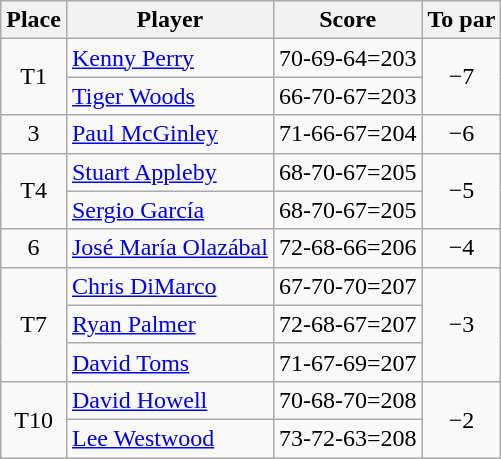<table class="wikitable">
<tr>
<th>Place</th>
<th>Player</th>
<th>Score</th>
<th>To par</th>
</tr>
<tr>
<td rowspan="2" align=center>T1</td>
<td> <a href='#'>Kenny Perry</a></td>
<td align=center>70-69-64=203</td>
<td rowspan="2" align=center>−7</td>
</tr>
<tr>
<td> <a href='#'>Tiger Woods</a></td>
<td align=center>66-70-67=203</td>
</tr>
<tr>
<td align=center>3</td>
<td> <a href='#'>Paul McGinley</a></td>
<td align=center>71-66-67=204</td>
<td align=center>−6</td>
</tr>
<tr>
<td rowspan="2" align=center>T4</td>
<td> <a href='#'>Stuart Appleby</a></td>
<td align=center>68-70-67=205</td>
<td rowspan="2" align=center>−5</td>
</tr>
<tr>
<td> <a href='#'>Sergio García</a></td>
<td align=center>68-70-67=205</td>
</tr>
<tr>
<td align=center>6</td>
<td> <a href='#'>José María Olazábal</a></td>
<td align=center>72-68-66=206</td>
<td align=center>−4</td>
</tr>
<tr>
<td rowspan="3" align=center>T7</td>
<td> <a href='#'>Chris DiMarco</a></td>
<td align=center>67-70-70=207</td>
<td rowspan="3" align=center>−3</td>
</tr>
<tr>
<td> <a href='#'>Ryan Palmer</a></td>
<td align=center>72-68-67=207</td>
</tr>
<tr>
<td> <a href='#'>David Toms</a></td>
<td align=center>71-67-69=207</td>
</tr>
<tr>
<td rowspan="2" align=center>T10</td>
<td> <a href='#'>David Howell</a></td>
<td align=center>70-68-70=208</td>
<td rowspan="2" align=center>−2</td>
</tr>
<tr>
<td> <a href='#'>Lee Westwood</a></td>
<td align=center>73-72-63=208</td>
</tr>
</table>
